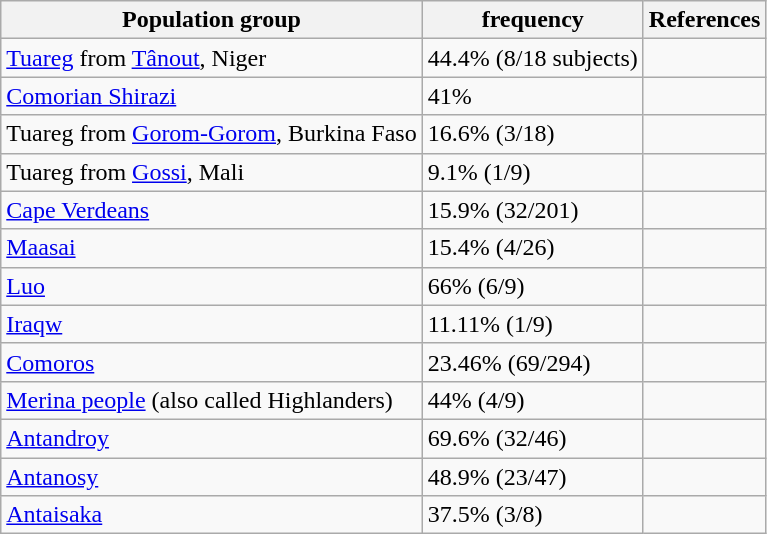<table class="wikitable" border="1" style="center">
<tr>
<th>Population group</th>
<th>frequency</th>
<th>References</th>
</tr>
<tr>
<td><a href='#'>Tuareg</a> from <a href='#'>Tânout</a>, Niger</td>
<td>44.4% (8/18 subjects)</td>
<td></td>
</tr>
<tr>
<td><a href='#'>Comorian Shirazi</a></td>
<td>41%</td>
<td></td>
</tr>
<tr>
<td>Tuareg from <a href='#'>Gorom-Gorom</a>, Burkina Faso</td>
<td>16.6% (3/18)</td>
<td></td>
</tr>
<tr>
<td>Tuareg from <a href='#'>Gossi</a>, Mali</td>
<td>9.1% (1/9)</td>
<td></td>
</tr>
<tr>
<td><a href='#'>Cape Verdeans</a></td>
<td>15.9% (32/201)</td>
<td></td>
</tr>
<tr>
<td><a href='#'>Maasai</a></td>
<td>15.4% (4/26)</td>
<td></td>
</tr>
<tr>
<td><a href='#'>Luo</a></td>
<td>66% (6/9)</td>
<td></td>
</tr>
<tr>
<td><a href='#'>Iraqw</a></td>
<td>11.11% (1/9)</td>
<td></td>
</tr>
<tr>
<td><a href='#'>Comoros</a></td>
<td>23.46% (69/294)</td>
<td></td>
</tr>
<tr>
<td><a href='#'>Merina people</a> (also called Highlanders)</td>
<td>44% (4/9)</td>
<td></td>
</tr>
<tr>
<td><a href='#'>Antandroy</a></td>
<td>69.6% (32/46)</td>
<td></td>
</tr>
<tr>
<td><a href='#'>Antanosy</a></td>
<td>48.9% (23/47)</td>
<td></td>
</tr>
<tr>
<td><a href='#'>Antaisaka</a></td>
<td>37.5% (3/8)</td>
<td></td>
</tr>
</table>
